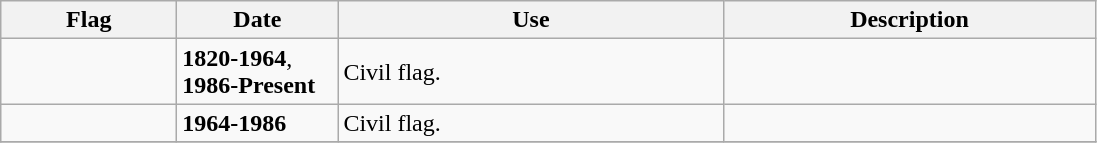<table class="wikitable">
<tr>
<th width="110">Flag</th>
<th width="100">Date</th>
<th width="250">Use</th>
<th width="240">Description</th>
</tr>
<tr>
<td></td>
<td><strong>1820-1964</strong>,<br><strong>1986-Present</strong></td>
<td>Civil flag.</td>
<td></td>
</tr>
<tr>
<td></td>
<td><strong>1964-1986</strong></td>
<td>Civil flag.</td>
<td></td>
</tr>
<tr>
</tr>
</table>
